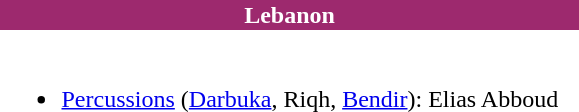<table style="border-spacing: 2px; border: 0px;">
<tr>
<th style="color:white; width:24em; background:#9D296E; text-align:center">Lebanon</th>
</tr>
<tr>
<td colspan="2"><br><ul><li><a href='#'>Percussions</a> (<a href='#'>Darbuka</a>, Riqh, <a href='#'>Bendir</a>): Elias Abboud</li></ul></td>
</tr>
</table>
